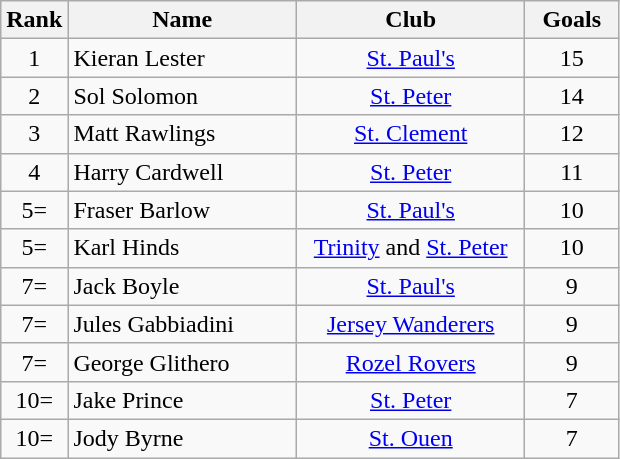<table class="wikitable sortable" style="text-align:center">
<tr>
<th width=20>Rank</th>
<th width=145>Name</th>
<th width=145>Club</th>
<th width=55>Goals</th>
</tr>
<tr>
<td>1</td>
<td align=left> Kieran Lester</td>
<td><a href='#'>St. Paul's</a></td>
<td>15</td>
</tr>
<tr>
<td>2</td>
<td align=left> Sol Solomon</td>
<td><a href='#'>St. Peter</a></td>
<td>14</td>
</tr>
<tr>
<td>3</td>
<td align=left> Matt Rawlings</td>
<td><a href='#'>St. Clement</a></td>
<td>12</td>
</tr>
<tr>
<td>4</td>
<td align=left> Harry Cardwell</td>
<td><a href='#'>St. Peter</a></td>
<td>11</td>
</tr>
<tr>
<td>5=</td>
<td align=left> Fraser Barlow</td>
<td><a href='#'>St. Paul's</a></td>
<td>10</td>
</tr>
<tr>
<td>5=</td>
<td align=left> Karl Hinds</td>
<td><a href='#'>Trinity</a> and <a href='#'>St. Peter</a></td>
<td>10</td>
</tr>
<tr>
<td>7=</td>
<td align=left> Jack Boyle</td>
<td><a href='#'>St. Paul's</a></td>
<td>9</td>
</tr>
<tr>
<td>7=</td>
<td align=left> Jules Gabbiadini</td>
<td><a href='#'>Jersey Wanderers</a></td>
<td>9</td>
</tr>
<tr>
<td>7=</td>
<td align=left> George Glithero</td>
<td><a href='#'>Rozel Rovers</a></td>
<td>9</td>
</tr>
<tr>
<td>10=</td>
<td align=left> Jake Prince</td>
<td><a href='#'>St. Peter</a></td>
<td>7</td>
</tr>
<tr>
<td>10=</td>
<td align=left> Jody Byrne</td>
<td><a href='#'>St. Ouen</a></td>
<td>7</td>
</tr>
</table>
